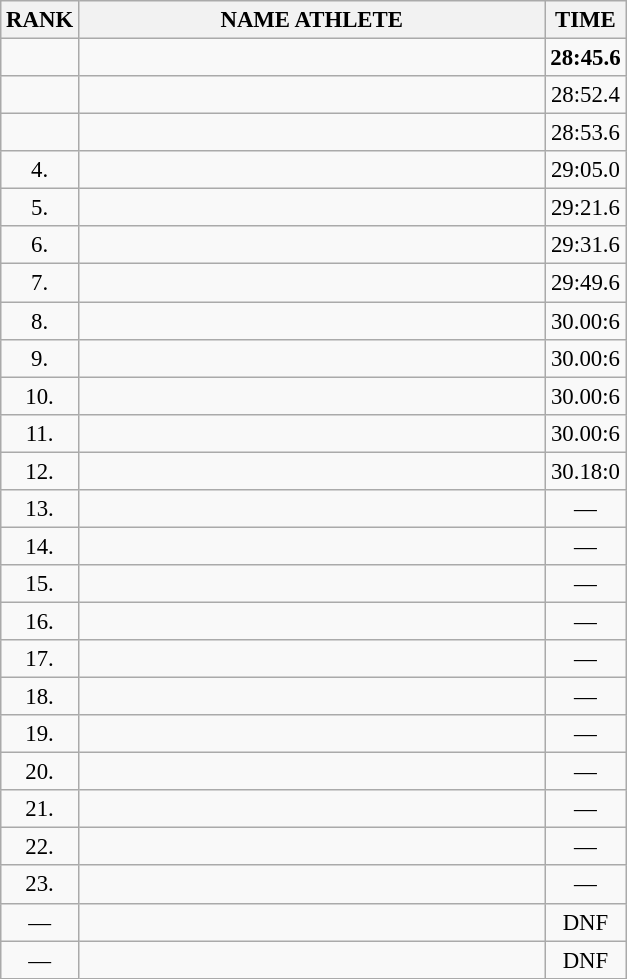<table class="wikitable" style="font-size:95%;">
<tr>
<th>RANK</th>
<th align="left" style="width: 20em">NAME ATHLETE</th>
<th>TIME</th>
</tr>
<tr>
<td align="center"></td>
<td></td>
<td><strong>28:45.6</strong></td>
</tr>
<tr>
<td align="center"></td>
<td></td>
<td align="center">28:52.4</td>
</tr>
<tr>
<td align="center"></td>
<td></td>
<td align="center">28:53.6</td>
</tr>
<tr>
<td align="center">4.</td>
<td></td>
<td align="center">29:05.0</td>
</tr>
<tr>
<td align="center">5.</td>
<td></td>
<td align="center">29:21.6</td>
</tr>
<tr>
<td align="center">6.</td>
<td></td>
<td align="center">29:31.6</td>
</tr>
<tr>
<td align="center">7.</td>
<td></td>
<td align="center">29:49.6</td>
</tr>
<tr>
<td align="center">8.</td>
<td></td>
<td align="center">30.00:6</td>
</tr>
<tr>
<td align="center">9.</td>
<td></td>
<td align="center">30.00:6</td>
</tr>
<tr>
<td align="center">10.</td>
<td></td>
<td align="center">30.00:6</td>
</tr>
<tr>
<td align="center">11.</td>
<td></td>
<td align="center">30.00:6</td>
</tr>
<tr>
<td align="center">12.</td>
<td></td>
<td align="center">30.18:0</td>
</tr>
<tr>
<td align="center">13.</td>
<td></td>
<td align="center">—</td>
</tr>
<tr>
<td align="center">14.</td>
<td></td>
<td align="center">—</td>
</tr>
<tr>
<td align="center">15.</td>
<td></td>
<td align="center">—</td>
</tr>
<tr>
<td align="center">16.</td>
<td></td>
<td align="center">—</td>
</tr>
<tr>
<td align="center">17.</td>
<td></td>
<td align="center">—</td>
</tr>
<tr>
<td align="center">18.</td>
<td></td>
<td align="center">—</td>
</tr>
<tr>
<td align="center">19.</td>
<td></td>
<td align="center">—</td>
</tr>
<tr>
<td align="center">20.</td>
<td></td>
<td align="center">—</td>
</tr>
<tr>
<td align="center">21.</td>
<td></td>
<td align="center">—</td>
</tr>
<tr>
<td align="center">22.</td>
<td></td>
<td align="center">—</td>
</tr>
<tr>
<td align="center">23.</td>
<td></td>
<td align="center">—</td>
</tr>
<tr>
<td align="center">—</td>
<td></td>
<td align="center">DNF</td>
</tr>
<tr>
<td align="center">—</td>
<td></td>
<td align="center">DNF</td>
</tr>
</table>
